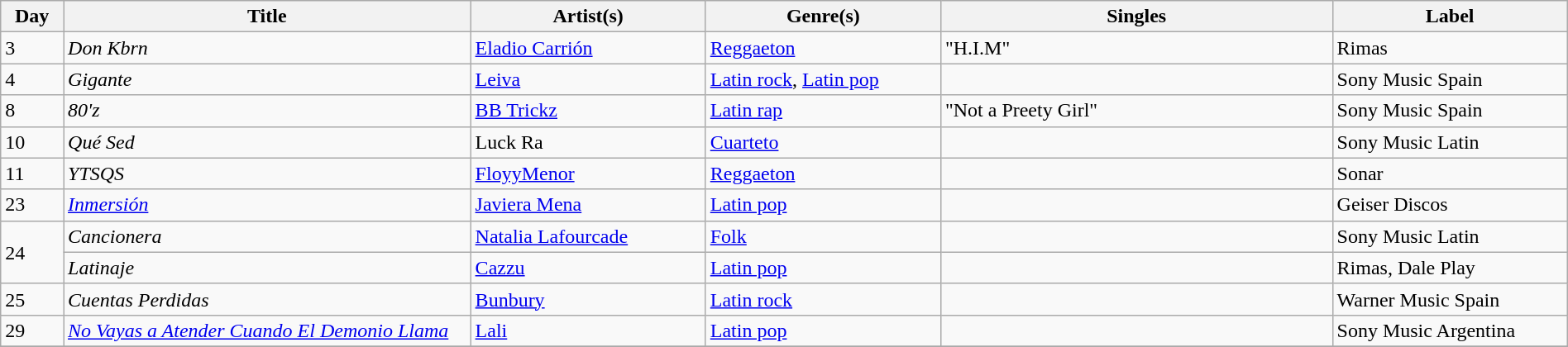<table class="wikitable" style="width:100%; margin-bottom:4px">
<tr>
<th scope="col" width="4%">Day</th>
<th scope="col" width="26%">Title</th>
<th scope="col" width="15%">Artist(s)</th>
<th scope="col" width="15%">Genre(s)</th>
<th scope="col" width="25%">Singles</th>
<th scope="col" width="15%">Label</th>
</tr>
<tr>
<td>3</td>
<td><em>Don Kbrn</em></td>
<td><a href='#'>Eladio Carrión</a></td>
<td><a href='#'>Reggaeton</a></td>
<td>"H.I.M"</td>
<td>Rimas</td>
</tr>
<tr>
<td>4</td>
<td><em>Gigante</em></td>
<td><a href='#'>Leiva</a></td>
<td><a href='#'>Latin rock</a>, <a href='#'>Latin pop</a></td>
<td></td>
<td>Sony Music Spain</td>
</tr>
<tr>
<td>8</td>
<td><em>80'z</em></td>
<td><a href='#'>BB Trickz</a></td>
<td><a href='#'>Latin rap</a></td>
<td>"Not a Preety Girl"</td>
<td>Sony Music Spain</td>
</tr>
<tr>
<td>10</td>
<td><em>Qué Sed</em></td>
<td>Luck Ra</td>
<td><a href='#'>Cuarteto</a></td>
<td></td>
<td>Sony Music Latin</td>
</tr>
<tr>
<td>11</td>
<td><em>YTSQS</em></td>
<td><a href='#'>FloyyMenor</a></td>
<td><a href='#'>Reggaeton</a></td>
<td></td>
<td>Sonar</td>
</tr>
<tr>
<td>23</td>
<td><em><a href='#'>Inmersión</a></em></td>
<td><a href='#'>Javiera Mena</a></td>
<td><a href='#'>Latin pop</a></td>
<td></td>
<td>Geiser Discos</td>
</tr>
<tr>
<td rowspan="2">24</td>
<td><em>Cancionera</em></td>
<td><a href='#'>Natalia Lafourcade</a></td>
<td><a href='#'>Folk</a></td>
<td></td>
<td>Sony Music Latin</td>
</tr>
<tr>
<td><em>Latinaje</em></td>
<td><a href='#'>Cazzu</a></td>
<td><a href='#'>Latin pop</a></td>
<td></td>
<td>Rimas, Dale Play</td>
</tr>
<tr>
<td>25</td>
<td><em>Cuentas Perdidas</em></td>
<td><a href='#'>Bunbury</a></td>
<td><a href='#'>Latin rock</a></td>
<td></td>
<td>Warner Music Spain</td>
</tr>
<tr>
<td>29</td>
<td><em><a href='#'>No Vayas a Atender Cuando El Demonio Llama</a></em></td>
<td><a href='#'>Lali</a></td>
<td><a href='#'>Latin pop</a></td>
<td></td>
<td>Sony Music Argentina</td>
</tr>
<tr>
</tr>
</table>
